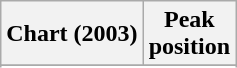<table class="wikitable sortable plainrowheaders">
<tr>
<th scope="col">Chart (2003)</th>
<th scope="col">Peak<br>position</th>
</tr>
<tr>
</tr>
<tr>
</tr>
</table>
